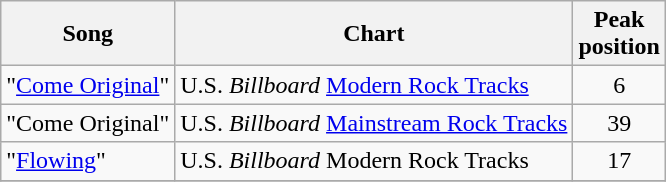<table class="wikitable">
<tr>
<th>Song</th>
<th>Chart</th>
<th>Peak<br>position</th>
</tr>
<tr>
<td align="left">"<a href='#'>Come Original</a>"</td>
<td align="left">U.S. <em>Billboard</em> <a href='#'>Modern Rock Tracks</a></td>
<td align="center">6</td>
</tr>
<tr>
<td align="left">"Come Original"</td>
<td align="left">U.S. <em>Billboard</em> <a href='#'>Mainstream Rock Tracks</a></td>
<td align="center">39</td>
</tr>
<tr>
<td align="left">"<a href='#'>Flowing</a>"</td>
<td align="left">U.S. <em>Billboard</em> Modern Rock Tracks</td>
<td align="center">17</td>
</tr>
<tr>
</tr>
</table>
